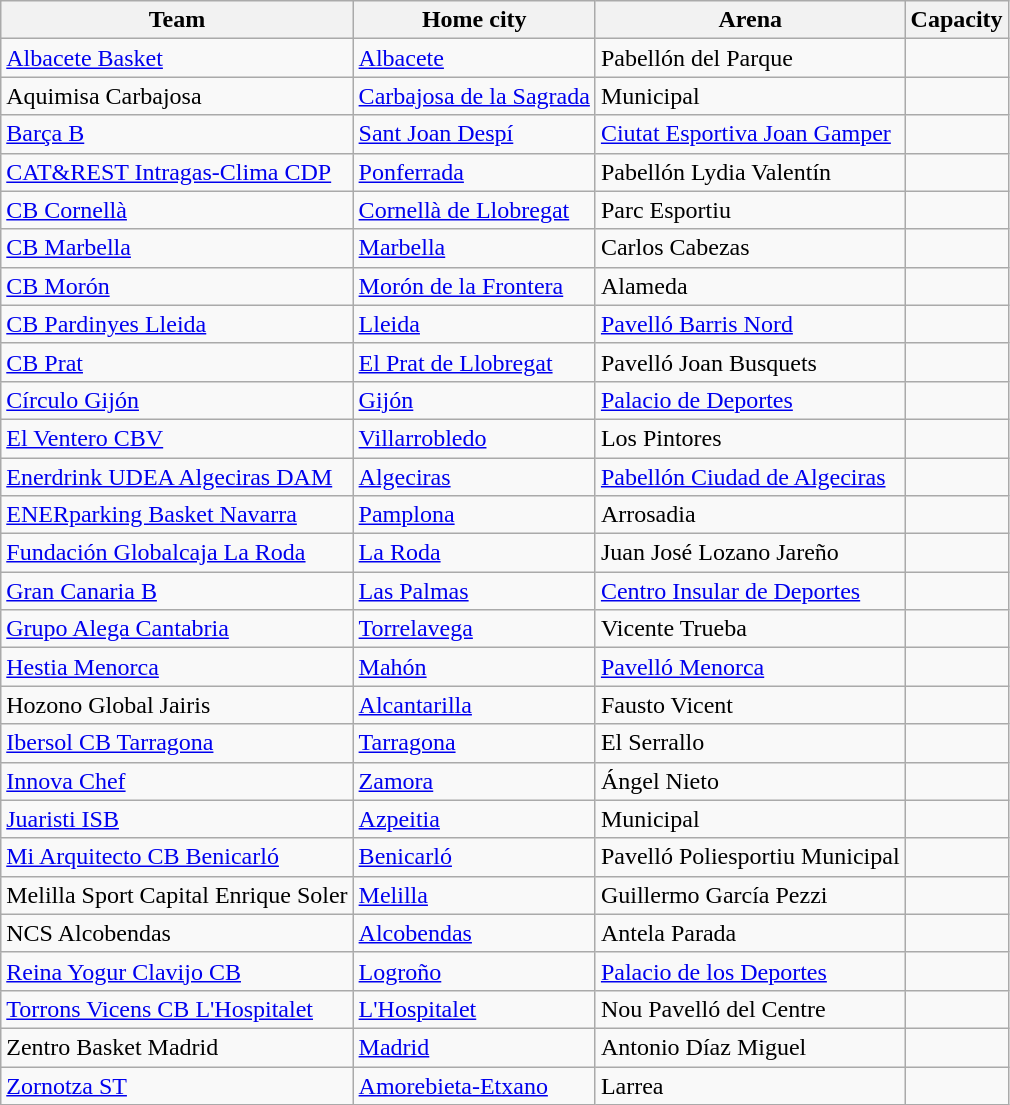<table class="wikitable sortable">
<tr>
<th>Team</th>
<th>Home city</th>
<th>Arena</th>
<th>Capacity</th>
</tr>
<tr>
<td><a href='#'>Albacete Basket</a></td>
<td><a href='#'>Albacete</a></td>
<td>Pabellón del Parque</td>
<td style="text-align:center"></td>
</tr>
<tr>
<td>Aquimisa Carbajosa</td>
<td><a href='#'>Carbajosa de la Sagrada</a></td>
<td>Municipal</td>
<td style="text-align:center"></td>
</tr>
<tr>
<td><a href='#'>Barça B</a></td>
<td><a href='#'>Sant Joan Despí</a></td>
<td><a href='#'>Ciutat Esportiva Joan Gamper</a></td>
<td style="text-align:center"></td>
</tr>
<tr>
<td><a href='#'>CAT&REST Intragas-Clima CDP</a></td>
<td><a href='#'>Ponferrada</a></td>
<td>Pabellón Lydia Valentín</td>
<td style="text-align:center"></td>
</tr>
<tr>
<td><a href='#'>CB Cornellà</a></td>
<td><a href='#'>Cornellà de Llobregat</a></td>
<td>Parc Esportiu</td>
<td style="text-align:center"></td>
</tr>
<tr>
<td><a href='#'>CB Marbella</a></td>
<td><a href='#'>Marbella</a></td>
<td>Carlos Cabezas</td>
<td style="text-align:center"></td>
</tr>
<tr>
<td><a href='#'>CB Morón</a></td>
<td><a href='#'>Morón de la Frontera</a></td>
<td>Alameda</td>
<td style="text-align:center"></td>
</tr>
<tr>
<td><a href='#'>CB Pardinyes Lleida</a></td>
<td><a href='#'>Lleida</a></td>
<td><a href='#'>Pavelló Barris Nord</a></td>
<td style="text-align:center"></td>
</tr>
<tr>
<td><a href='#'>CB Prat</a></td>
<td><a href='#'>El Prat de Llobregat</a></td>
<td>Pavelló Joan Busquets</td>
<td style="text-align:center"></td>
</tr>
<tr>
<td><a href='#'>Círculo Gijón</a></td>
<td><a href='#'>Gijón</a></td>
<td><a href='#'>Palacio de Deportes</a></td>
<td style="text-align:center"></td>
</tr>
<tr>
<td><a href='#'>El Ventero CBV</a></td>
<td><a href='#'>Villarrobledo</a></td>
<td>Los Pintores</td>
<td style="text-align:center"></td>
</tr>
<tr>
<td><a href='#'>Enerdrink UDEA Algeciras DAM</a></td>
<td><a href='#'>Algeciras</a></td>
<td><a href='#'>Pabellón Ciudad de Algeciras</a></td>
<td style="text-align:center"></td>
</tr>
<tr>
<td><a href='#'>ENERparking Basket Navarra</a></td>
<td><a href='#'>Pamplona</a></td>
<td>Arrosadia</td>
<td style="text-align:center"></td>
</tr>
<tr>
<td><a href='#'>Fundación Globalcaja La Roda</a></td>
<td><a href='#'>La Roda</a></td>
<td>Juan José Lozano Jareño</td>
<td style="text-align:center"></td>
</tr>
<tr>
<td><a href='#'>Gran Canaria B</a></td>
<td><a href='#'>Las Palmas</a></td>
<td><a href='#'>Centro Insular de Deportes</a></td>
<td style="text-align:center"></td>
</tr>
<tr>
<td><a href='#'>Grupo Alega Cantabria</a></td>
<td><a href='#'>Torrelavega</a></td>
<td>Vicente Trueba</td>
<td style="text-align:center"></td>
</tr>
<tr>
<td><a href='#'>Hestia Menorca</a></td>
<td><a href='#'>Mahón</a></td>
<td><a href='#'>Pavelló Menorca</a></td>
<td style="text-align:center"></td>
</tr>
<tr>
<td>Hozono Global Jairis</td>
<td><a href='#'>Alcantarilla</a></td>
<td>Fausto Vicent</td>
<td style="text-align:center"></td>
</tr>
<tr>
<td><a href='#'>Ibersol CB Tarragona</a></td>
<td><a href='#'>Tarragona</a></td>
<td>El Serrallo</td>
<td style="text-align:center"></td>
</tr>
<tr>
<td><a href='#'>Innova Chef</a></td>
<td><a href='#'>Zamora</a></td>
<td>Ángel Nieto</td>
<td style="text-align:center"></td>
</tr>
<tr>
<td><a href='#'>Juaristi ISB</a></td>
<td><a href='#'>Azpeitia</a></td>
<td>Municipal</td>
<td style="text-align:center"></td>
</tr>
<tr>
<td><a href='#'>Mi Arquitecto CB Benicarló</a></td>
<td><a href='#'>Benicarló</a></td>
<td>Pavelló Poliesportiu Municipal</td>
<td style="text-align:center"></td>
</tr>
<tr>
<td>Melilla Sport Capital Enrique Soler</td>
<td><a href='#'>Melilla</a></td>
<td>Guillermo García Pezzi</td>
<td style="text-align:center"></td>
</tr>
<tr>
<td>NCS Alcobendas</td>
<td><a href='#'>Alcobendas</a></td>
<td>Antela Parada</td>
<td style="text-align:center"></td>
</tr>
<tr>
<td><a href='#'>Reina Yogur Clavijo CB</a></td>
<td><a href='#'>Logroño</a></td>
<td><a href='#'>Palacio de los Deportes</a></td>
<td style="text-align:center"></td>
</tr>
<tr>
<td><a href='#'>Torrons Vicens CB L'Hospitalet</a></td>
<td><a href='#'>L'Hospitalet</a></td>
<td>Nou Pavelló del Centre</td>
<td style="text-align:center"></td>
</tr>
<tr>
<td>Zentro Basket Madrid</td>
<td><a href='#'>Madrid</a></td>
<td>Antonio Díaz Miguel</td>
<td style="text-align:center"></td>
</tr>
<tr>
<td><a href='#'>Zornotza ST</a></td>
<td><a href='#'>Amorebieta-Etxano</a></td>
<td>Larrea</td>
<td style="text-align:center"></td>
</tr>
</table>
